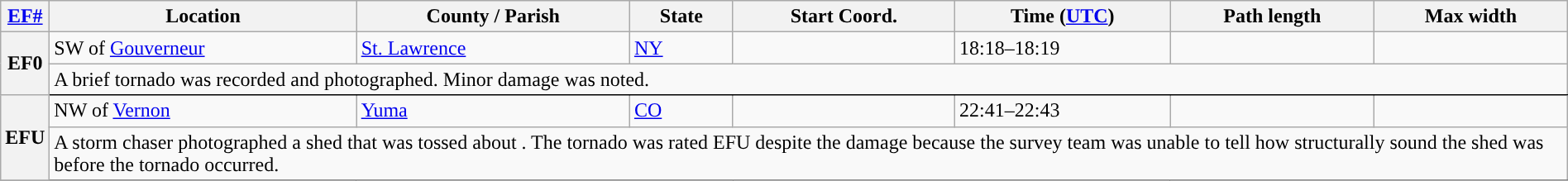<table class="wikitable sortable" style="width:100%;">
<tr>
<th scope="col" width="2%" align="center"><a href='#'>EF#</a></th>
<th scope="col" align="center" class="unsortable">Location</th>
<th scope="col" align="center" class="unsortable">County / Parish</th>
<th scope="col" align="center">State</th>
<th scope="col" align="center">Start Coord.</th>
<th scope="col" align="center">Time (<a href='#'>UTC</a>)</th>
<th scope="col" align="center">Path length</th>
<th scope="col" align="center">Max width</th>
</tr>
<tr>
<th scope="row" rowspan="2" style="background-color:#">EF0</th>
<td>SW of <a href='#'>Gouverneur</a></td>
<td><a href='#'>St. Lawrence</a></td>
<td><a href='#'>NY</a></td>
<td></td>
<td>18:18–18:19</td>
<td></td>
<td></td>
</tr>
<tr class="expand-child">
<td colspan="8" style=" border-bottom: 1px solid black;">A brief tornado was recorded and photographed. Minor damage was noted.</td>
</tr>
<tr>
<th scope="row" rowspan="2" style="background-color:#">EFU</th>
<td>NW of <a href='#'>Vernon</a></td>
<td><a href='#'>Yuma</a></td>
<td><a href='#'>CO</a></td>
<td></td>
<td>22:41–22:43</td>
<td></td>
<td></td>
</tr>
<tr class="expand-child">
<td colspan="8" style=" border-bottom: 1px solid black;">A storm chaser photographed a shed that was tossed about . The tornado was rated EFU despite the damage because the survey team was unable to tell how structurally sound the shed was before the tornado occurred.</td>
</tr>
<tr>
</tr>
</table>
